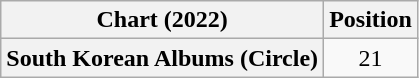<table class="wikitable plainrowheaders" style="text-align:center">
<tr>
<th scope="col">Chart (2022)</th>
<th scope="col">Position</th>
</tr>
<tr>
<th scope="row">South Korean Albums (Circle)</th>
<td>21</td>
</tr>
</table>
